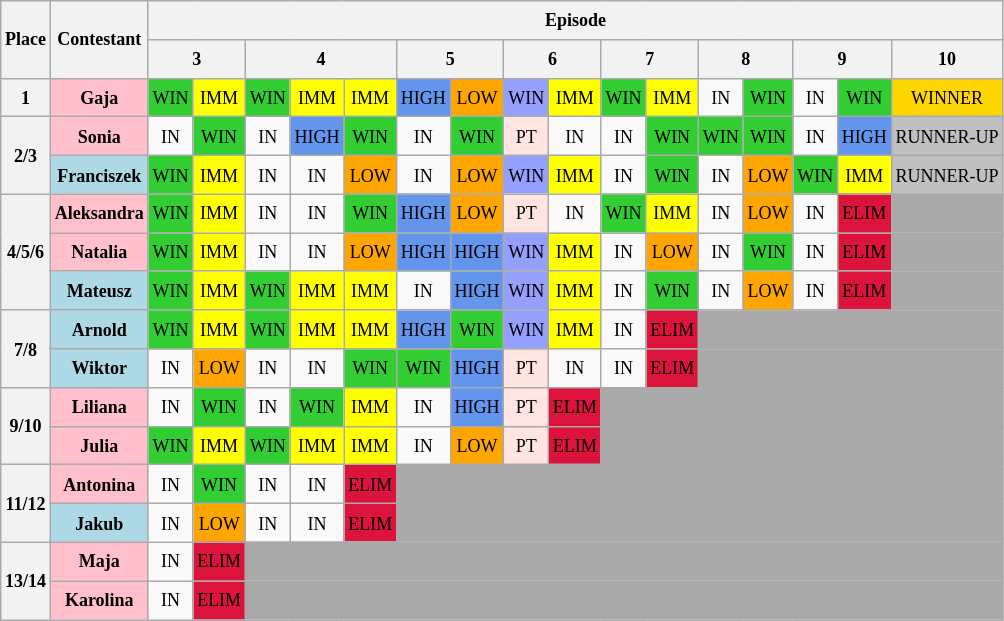<table class="wikitable" style="text-align: center; font-size: 9pt; line-height:20px;">
<tr>
<th rowspan="2">Place</th>
<th rowspan="2">Contestant</th>
<th colspan="16">Episode</th>
</tr>
<tr>
<th colspan="2">3</th>
<th colspan="3">4</th>
<th colspan="2">5</th>
<th colspan="2">6</th>
<th colspan="2">7</th>
<th colspan="2">8</th>
<th colspan="2">9</th>
<th>10</th>
</tr>
<tr>
<th>1</th>
<th style="background:pink">Gaja</th>
<td bgcolor=limegreen>WIN</td>
<td bgcolor=yellow>IMM</td>
<td bgcolor=limegreen>WIN</td>
<td bgcolor=yellow>IMM</td>
<td bgcolor=yellow>IMM</td>
<td bgcolor=cornflowerblue>HIGH</td>
<td bgcolor=orange>LOW</td>
<td bgcolor=#959FFD>WIN</td>
<td bgcolor=yellow>IMM</td>
<td bgcolor=limegreen>WIN</td>
<td bgcolor=yellow>IMM</td>
<td>IN</td>
<td bgcolor=limegreen>WIN</td>
<td>IN</td>
<td bgcolor=limegreen>WIN</td>
<td bgcolor=gold>WINNER</td>
</tr>
<tr>
<th rowspan=2>2/3</th>
<th style="background:pink">Sonia</th>
<td>IN</td>
<td bgcolor=limegreen>WIN</td>
<td>IN</td>
<td bgcolor=cornflowerblue>HIGH</td>
<td bgcolor=limegreen>WIN</td>
<td>IN</td>
<td bgcolor=limegreen>WIN</td>
<td bgcolor=mistyrose>PT</td>
<td>IN</td>
<td>IN</td>
<td bgcolor=limegreen>WIN</td>
<td bgcolor=limegreen>WIN</td>
<td bgcolor=limegreen>WIN</td>
<td>IN</td>
<td bgcolor=cornflowerblue>HIGH</td>
<td bgcolor=silver>RUNNER-UP</td>
</tr>
<tr>
<th style="background:lightblue">Franciszek</th>
<td bgcolor=limegreen>WIN</td>
<td bgcolor=yellow>IMM</td>
<td>IN</td>
<td>IN</td>
<td bgcolor=orange>LOW</td>
<td>IN</td>
<td bgcolor=orange>LOW</td>
<td bgcolor=#959FFD>WIN</td>
<td bgcolor=yellow>IMM</td>
<td>IN</td>
<td bgcolor=limegreen>WIN</td>
<td>IN</td>
<td bgcolor=orange>LOW</td>
<td bgcolor=limegreen>WIN</td>
<td bgcolor=yellow>IMM</td>
<td bgcolor=silver>RUNNER-UP</td>
</tr>
<tr>
<th rowspan=3>4/5/6</th>
<th style="background:pink">Aleksandra</th>
<td bgcolor=limegreen>WIN</td>
<td bgcolor=yellow>IMM</td>
<td>IN</td>
<td>IN</td>
<td bgcolor=limegreen>WIN</td>
<td bgcolor=cornflowerblue>HIGH</td>
<td bgcolor=orange>LOW</td>
<td bgcolor=mistyrose>PT</td>
<td>IN</td>
<td bgcolor=limegreen>WIN</td>
<td bgcolor=yellow>IMM</td>
<td>IN</td>
<td bgcolor=orange>LOW</td>
<td>IN</td>
<td bgcolor=crimson>ELIM</td>
<td bgcolor="darkgrey"></td>
</tr>
<tr>
<th style="background:pink">Natalia</th>
<td bgcolor=limegreen>WIN</td>
<td bgcolor=yellow>IMM</td>
<td>IN</td>
<td>IN</td>
<td bgcolor=orange>LOW</td>
<td bgcolor=cornflowerblue>HIGH</td>
<td bgcolor=cornflowerblue>HIGH</td>
<td bgcolor=#959FFD>WIN</td>
<td bgcolor=yellow>IMM</td>
<td>IN</td>
<td bgcolor=orange>LOW</td>
<td>IN</td>
<td bgcolor=limegreen>WIN</td>
<td>IN</td>
<td bgcolor=crimson>ELIM</td>
<td bgcolor="darkgrey"></td>
</tr>
<tr>
<th style="background:lightblue">Mateusz</th>
<td bgcolor=limegreen>WIN</td>
<td bgcolor=yellow>IMM</td>
<td bgcolor=limegreen>WIN</td>
<td bgcolor=yellow>IMM</td>
<td bgcolor=yellow>IMM</td>
<td>IN</td>
<td bgcolor=cornflowerblue>HIGH</td>
<td bgcolor=#959FFD>WIN</td>
<td bgcolor=yellow>IMM</td>
<td>IN</td>
<td bgcolor=limegreen>WIN</td>
<td>IN</td>
<td bgcolor=orange>LOW</td>
<td>IN</td>
<td bgcolor=crimson>ELIM</td>
<td bgcolor="darkgrey"></td>
</tr>
<tr>
<th rowspan=2>7/8</th>
<th style="background:lightblue">Arnold</th>
<td bgcolor=limegreen>WIN</td>
<td bgcolor=yellow>IMM</td>
<td bgcolor=limegreen>WIN</td>
<td bgcolor=yellow>IMM</td>
<td bgcolor=yellow>IMM</td>
<td bgcolor=cornflowerblue>HIGH</td>
<td bgcolor=limegreen>WIN</td>
<td bgcolor=#959FFD>WIN</td>
<td bgcolor=yellow>IMM</td>
<td>IN</td>
<td bgcolor=crimson>ELIM</td>
<td colspan="5" bgcolor="darkgrey"></td>
</tr>
<tr>
<th style="background:lightblue">Wiktor</th>
<td>IN</td>
<td bgcolor=orange>LOW</td>
<td>IN</td>
<td>IN</td>
<td bgcolor=limegreen>WIN</td>
<td bgcolor=limegreen>WIN</td>
<td bgcolor=cornflowerblue>HIGH</td>
<td bgcolor=mistyrose>PT</td>
<td>IN</td>
<td>IN</td>
<td bgcolor=crimson>ELIM</td>
<td colspan="5" bgcolor="darkgrey"></td>
</tr>
<tr>
<th rowspan=2>9/10</th>
<th style="background:pink">Liliana</th>
<td>IN</td>
<td bgcolor=limegreen>WIN</td>
<td>IN</td>
<td bgcolor=limegreen>WIN</td>
<td bgcolor=yellow>IMM</td>
<td>IN</td>
<td bgcolor=cornflowerblue>HIGH</td>
<td bgcolor=mistyrose>PT</td>
<td bgcolor=crimson>ELIM</td>
<td colspan="7" bgcolor="darkgrey"></td>
</tr>
<tr>
<th style="background:pink">Julia</th>
<td bgcolor=limegreen>WIN</td>
<td bgcolor=yellow>IMM</td>
<td bgcolor=limegreen>WIN</td>
<td bgcolor=yellow>IMM</td>
<td bgcolor=yellow>IMM</td>
<td>IN</td>
<td bgcolor=orange>LOW</td>
<td bgcolor=mistyrose>PT</td>
<td bgcolor=crimson>ELIM</td>
<td colspan="7" bgcolor="darkgrey"></td>
</tr>
<tr>
<th rowspan=2>11/12</th>
<th style="background:pink">Antonina</th>
<td>IN</td>
<td bgcolor=limegreen>WIN</td>
<td>IN</td>
<td>IN</td>
<td bgcolor=crimson>ELIM</td>
<td colspan="11" bgcolor="darkgrey"></td>
</tr>
<tr>
<th style="background:lightblue">Jakub</th>
<td>IN</td>
<td bgcolor=orange>LOW</td>
<td>IN</td>
<td>IN</td>
<td bgcolor=crimson>ELIM</td>
<td colspan="11" bgcolor="darkgrey"></td>
</tr>
<tr>
<th rowspan=2>13/14</th>
<th style="background:pink">Maja</th>
<td>IN</td>
<td bgcolor=crimson>ELIM</td>
<td colspan="14" bgcolor="darkgrey"></td>
</tr>
<tr>
<th style="background:pink">Karolina</th>
<td>IN</td>
<td bgcolor=crimson>ELIM</td>
<td colspan="14" bgcolor="darkgrey"></td>
</tr>
</table>
